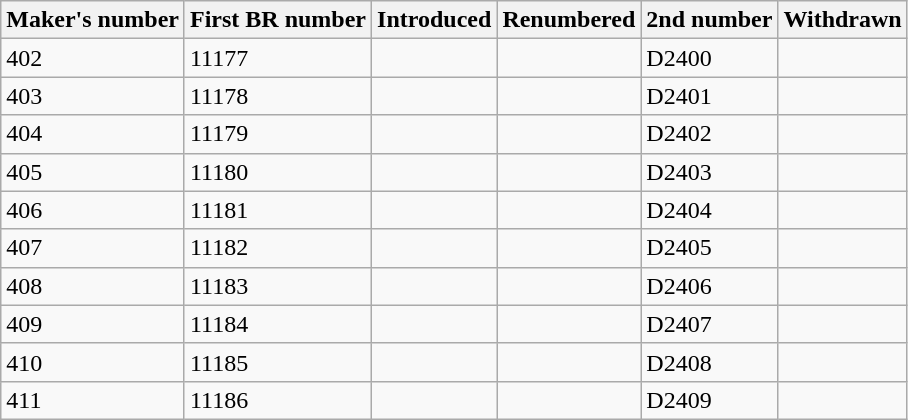<table class="wikitable sortable">
<tr>
<th>Maker's number</th>
<th>First BR number</th>
<th>Introduced</th>
<th>Renumbered</th>
<th>2nd number</th>
<th>Withdrawn</th>
</tr>
<tr>
<td>402</td>
<td>11177</td>
<td></td>
<td></td>
<td>D2400</td>
<td></td>
</tr>
<tr>
<td>403</td>
<td>11178</td>
<td></td>
<td></td>
<td>D2401</td>
<td></td>
</tr>
<tr>
<td>404</td>
<td>11179</td>
<td></td>
<td></td>
<td>D2402</td>
<td></td>
</tr>
<tr>
<td>405</td>
<td>11180</td>
<td></td>
<td></td>
<td>D2403</td>
<td></td>
</tr>
<tr>
<td>406</td>
<td>11181</td>
<td></td>
<td></td>
<td>D2404</td>
<td></td>
</tr>
<tr>
<td>407</td>
<td>11182</td>
<td></td>
<td></td>
<td>D2405</td>
<td></td>
</tr>
<tr>
<td>408</td>
<td>11183</td>
<td></td>
<td></td>
<td>D2406</td>
<td></td>
</tr>
<tr>
<td>409</td>
<td>11184</td>
<td></td>
<td></td>
<td>D2407</td>
<td></td>
</tr>
<tr>
<td>410</td>
<td>11185</td>
<td></td>
<td></td>
<td>D2408</td>
<td></td>
</tr>
<tr>
<td>411</td>
<td>11186</td>
<td></td>
<td></td>
<td>D2409</td>
<td></td>
</tr>
</table>
